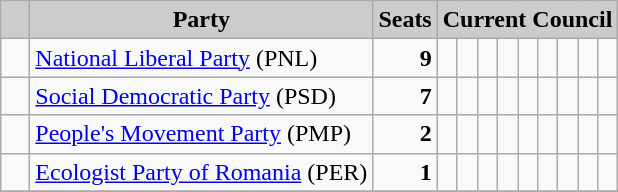<table class="wikitable">
<tr>
<th style="background:#ccc">   </th>
<th style="background:#ccc">Party</th>
<th style="background:#ccc">Seats</th>
<th style="background:#ccc" colspan="9">Current Council</th>
</tr>
<tr>
<td>  </td>
<td><a href='#'>National Liberal Party</a> (PNL)</td>
<td style="text-align: right"><strong>9</strong></td>
<td>  </td>
<td>  </td>
<td>  </td>
<td>  </td>
<td>  </td>
<td>  </td>
<td>  </td>
<td>  </td>
<td>  </td>
</tr>
<tr>
<td>  </td>
<td><a href='#'>Social Democratic Party</a> (PSD)</td>
<td style="text-align: right"><strong>7</strong></td>
<td>  </td>
<td>  </td>
<td>  </td>
<td>  </td>
<td>  </td>
<td>  </td>
<td>  </td>
<td> </td>
<td> </td>
</tr>
<tr>
<td>  </td>
<td><a href='#'>People's Movement Party</a> (PMP)</td>
<td style="text-align: right"><strong>2</strong></td>
<td>  </td>
<td>  </td>
<td> </td>
<td> </td>
<td> </td>
<td> </td>
<td> </td>
<td> </td>
<td> </td>
</tr>
<tr>
<td>  </td>
<td><a href='#'>Ecologist Party of Romania</a> (PER)</td>
<td style="text-align: right"><strong>1</strong></td>
<td>  </td>
<td> </td>
<td> </td>
<td> </td>
<td> </td>
<td> </td>
<td> </td>
<td> </td>
<td> </td>
</tr>
<tr>
</tr>
</table>
